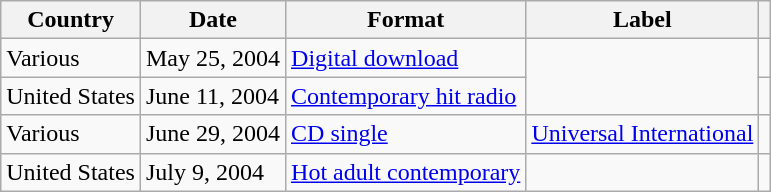<table class="wikitable">
<tr>
<th>Country</th>
<th>Date</th>
<th>Format</th>
<th>Label</th>
<th></th>
</tr>
<tr>
<td>Various</td>
<td>May 25, 2004</td>
<td><a href='#'>Digital download</a></td>
<td rowspan="2"></td>
<td></td>
</tr>
<tr>
<td>United States</td>
<td>June 11, 2004</td>
<td><a href='#'>Contemporary hit radio</a></td>
<td></td>
</tr>
<tr>
<td>Various</td>
<td>June 29, 2004</td>
<td><a href='#'>CD single</a></td>
<td><a href='#'>Universal International</a></td>
<td></td>
</tr>
<tr>
<td>United States</td>
<td>July 9, 2004</td>
<td><a href='#'>Hot adult contemporary</a></td>
<td></td>
<td></td>
</tr>
</table>
